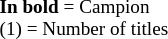<table>
<tr>
<td valign=top style="font-size: 80%;"><br><strong>In bold</strong> = Campion<br>
(1) = Number of titles
<br></td>
<td valign=top></td>
</tr>
</table>
